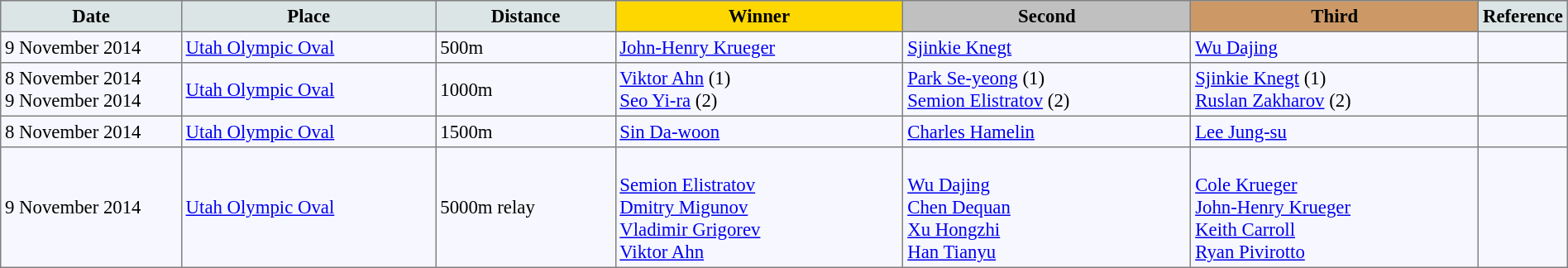<table bgcolor="#f7f8ff" cellpadding="3" cellspacing="0" border="1" style="font-size: 95%; border: gray solid 1px; border-collapse: collapse;">
<tr bgcolor="#CCCCCC">
<td align="center" bgcolor="#DCE5E5" width="150"><strong>Date</strong></td>
<td align="center" bgcolor="#DCE5E5" width="220"><strong>Place</strong></td>
<td align="center" bgcolor="#DCE5E5" width="150"><strong>Distance</strong></td>
<td align="center" bgcolor="gold" width="250"><strong>Winner</strong></td>
<td align="center" bgcolor="silver" width="250"><strong>Second</strong></td>
<td align="center" bgcolor="CC9966" width="250"><strong>Third</strong></td>
<td align="center" bgcolor="#DCE5E5" width="30"><strong>Reference</strong></td>
</tr>
<tr align="left">
<td>9 November 2014</td>
<td><a href='#'>Utah Olympic Oval</a></td>
<td>500m</td>
<td> <a href='#'>John-Henry Krueger</a></td>
<td> <a href='#'>Sjinkie Knegt</a></td>
<td> <a href='#'>Wu Dajing</a></td>
<td></td>
</tr>
<tr align="left">
<td>8 November 2014<br>9 November 2014</td>
<td><a href='#'>Utah Olympic Oval</a></td>
<td>1000m</td>
<td> <a href='#'>Viktor Ahn</a> (1)<br> <a href='#'>Seo Yi-ra</a> (2)</td>
<td> <a href='#'>Park Se-yeong</a> (1)<br> <a href='#'>Semion Elistratov</a> (2)</td>
<td> <a href='#'>Sjinkie Knegt</a> (1)<br> <a href='#'>Ruslan Zakharov</a> (2)</td>
<td></td>
</tr>
<tr align="left">
<td>8 November 2014</td>
<td><a href='#'>Utah Olympic Oval</a></td>
<td>1500m</td>
<td> <a href='#'>Sin Da-woon</a></td>
<td> <a href='#'>Charles Hamelin</a></td>
<td> <a href='#'>Lee Jung-su</a></td>
<td></td>
</tr>
<tr align="left">
<td>9 November 2014</td>
<td><a href='#'>Utah Olympic Oval</a></td>
<td>5000m relay</td>
<td><br><a href='#'>Semion Elistratov</a><br><a href='#'>Dmitry Migunov</a><br><a href='#'>Vladimir Grigorev</a><br><a href='#'>Viktor Ahn</a></td>
<td><br><a href='#'>Wu Dajing</a><br><a href='#'>Chen Dequan</a><br><a href='#'>Xu Hongzhi</a><br><a href='#'>Han Tianyu</a></td>
<td><br><a href='#'>Cole Krueger</a><br><a href='#'>John-Henry Krueger</a><br><a href='#'>Keith Carroll</a><br><a href='#'>Ryan Pivirotto</a></td>
<td></td>
</tr>
</table>
